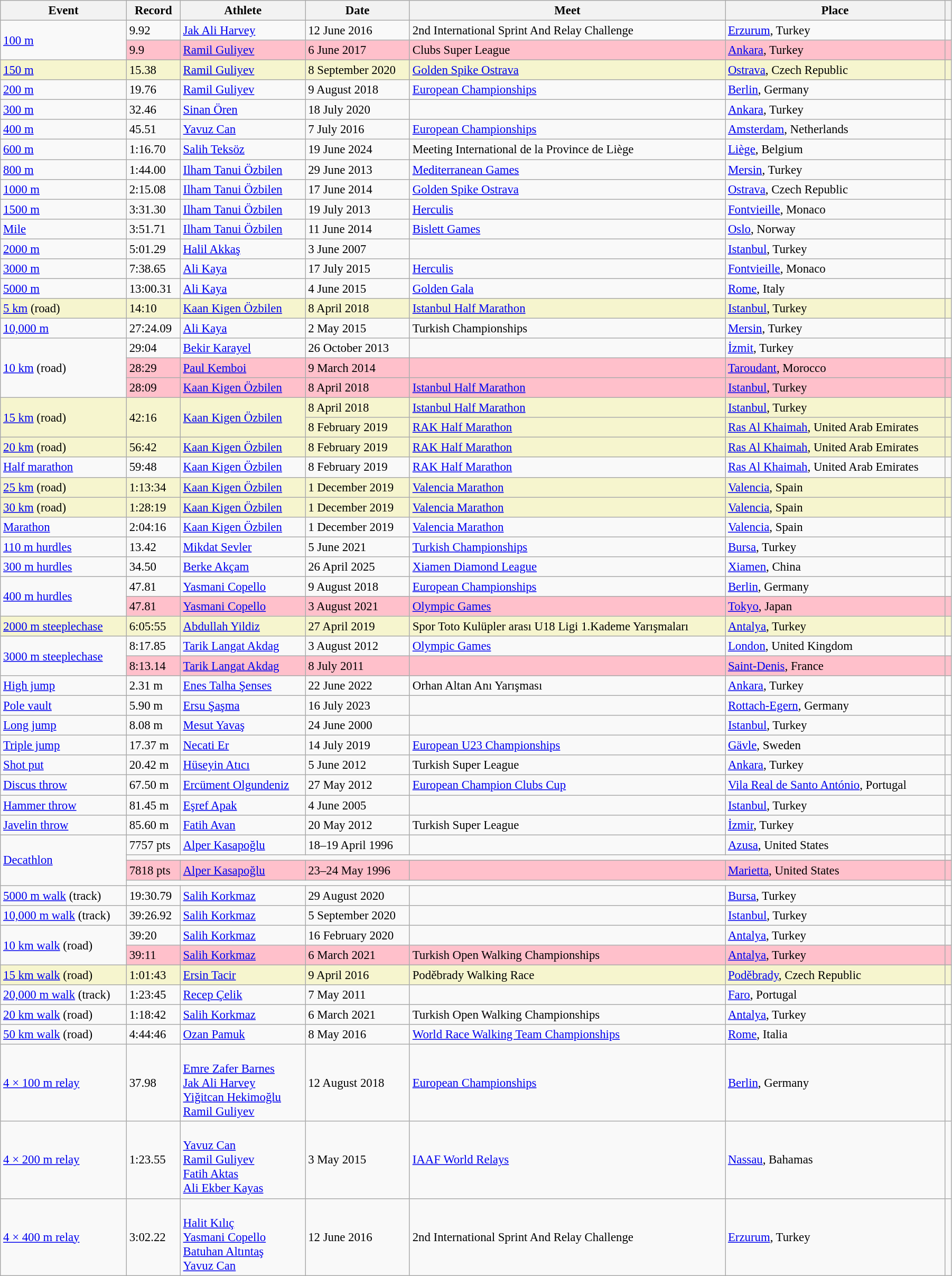<table class="wikitable" style="font-size:95%; width: 95%;">
<tr>
<th>Event</th>
<th>Record</th>
<th>Athlete</th>
<th>Date</th>
<th>Meet</th>
<th>Place</th>
<th></th>
</tr>
<tr>
<td rowspan=2><a href='#'>100 m</a></td>
<td>9.92  </td>
<td><a href='#'>Jak Ali Harvey</a></td>
<td>12 June 2016</td>
<td>2nd International Sprint And Relay Challenge</td>
<td><a href='#'>Erzurum</a>, Turkey</td>
<td></td>
</tr>
<tr style="background:pink">
<td>9.9  </td>
<td><a href='#'>Ramil Guliyev</a></td>
<td>6 June 2017</td>
<td>Clubs Super League</td>
<td><a href='#'>Ankara</a>, Turkey</td>
<td></td>
</tr>
<tr style="background:#f6F5CE;">
<td><a href='#'>150 m</a></td>
<td>15.38 </td>
<td><a href='#'>Ramil Guliyev</a></td>
<td>8 September 2020</td>
<td><a href='#'>Golden Spike Ostrava</a></td>
<td><a href='#'>Ostrava</a>, Czech Republic</td>
<td></td>
</tr>
<tr>
<td><a href='#'>200 m</a></td>
<td>19.76 </td>
<td><a href='#'>Ramil Guliyev</a></td>
<td>9 August 2018</td>
<td><a href='#'>European Championships</a></td>
<td><a href='#'>Berlin</a>, Germany</td>
<td></td>
</tr>
<tr>
<td><a href='#'>300 m</a></td>
<td>32.46</td>
<td><a href='#'>Sinan Ören</a></td>
<td>18 July 2020</td>
<td></td>
<td><a href='#'>Ankara</a>, Turkey</td>
<td></td>
</tr>
<tr>
<td><a href='#'>400 m</a></td>
<td>45.51</td>
<td><a href='#'>Yavuz Can</a></td>
<td>7 July 2016</td>
<td><a href='#'>European Championships</a></td>
<td><a href='#'>Amsterdam</a>, Netherlands</td>
<td></td>
</tr>
<tr>
<td><a href='#'>600 m</a></td>
<td>1:16.70</td>
<td><a href='#'>Salih Teksöz</a></td>
<td>19 June 2024</td>
<td>Meeting International de la Province de Liège</td>
<td><a href='#'>Liège</a>, Belgium</td>
<td></td>
</tr>
<tr>
<td><a href='#'>800 m</a></td>
<td>1:44.00</td>
<td><a href='#'>Ilham Tanui Özbilen</a></td>
<td>29 June 2013</td>
<td><a href='#'>Mediterranean Games</a></td>
<td><a href='#'>Mersin</a>, Turkey</td>
<td></td>
</tr>
<tr>
<td><a href='#'>1000 m</a></td>
<td>2:15.08</td>
<td><a href='#'>Ilham Tanui Özbilen</a></td>
<td>17 June 2014</td>
<td><a href='#'>Golden Spike Ostrava</a></td>
<td><a href='#'>Ostrava</a>, Czech Republic</td>
<td></td>
</tr>
<tr>
<td><a href='#'>1500 m</a></td>
<td>3:31.30</td>
<td><a href='#'>Ilham Tanui Özbilen</a></td>
<td>19 July 2013</td>
<td><a href='#'>Herculis</a></td>
<td><a href='#'>Fontvieille</a>, Monaco</td>
<td></td>
</tr>
<tr>
<td><a href='#'>Mile</a></td>
<td>3:51.71</td>
<td><a href='#'>Ilham Tanui Özbilen</a></td>
<td>11 June 2014</td>
<td><a href='#'>Bislett Games</a></td>
<td><a href='#'>Oslo</a>, Norway</td>
<td></td>
</tr>
<tr>
<td><a href='#'>2000 m</a></td>
<td>5:01.29</td>
<td><a href='#'>Halil Akkaş</a></td>
<td>3 June 2007</td>
<td></td>
<td><a href='#'>Istanbul</a>, Turkey</td>
<td></td>
</tr>
<tr>
<td><a href='#'>3000 m</a></td>
<td>7:38.65</td>
<td><a href='#'>Ali Kaya</a></td>
<td>17 July 2015</td>
<td><a href='#'>Herculis</a></td>
<td><a href='#'>Fontvieille</a>, Monaco</td>
<td></td>
</tr>
<tr>
<td><a href='#'>5000 m</a></td>
<td>13:00.31</td>
<td><a href='#'>Ali Kaya</a></td>
<td>4 June 2015</td>
<td><a href='#'>Golden Gala</a></td>
<td><a href='#'>Rome</a>, Italy</td>
<td></td>
</tr>
<tr style="background:#f6F5CE;">
<td><a href='#'>5 km</a> (road)</td>
<td>14:10</td>
<td><a href='#'>Kaan Kigen Özbilen</a></td>
<td>8 April 2018</td>
<td><a href='#'>Istanbul Half Marathon</a></td>
<td><a href='#'>Istanbul</a>, Turkey</td>
<td></td>
</tr>
<tr>
<td><a href='#'>10,000 m</a></td>
<td>27:24.09</td>
<td><a href='#'>Ali Kaya</a></td>
<td>2 May 2015</td>
<td>Turkish Championships</td>
<td><a href='#'>Mersin</a>, Turkey</td>
<td></td>
</tr>
<tr>
<td rowspan=3><a href='#'>10 km</a> (road)</td>
<td>29:04</td>
<td><a href='#'>Bekir Karayel</a></td>
<td>26 October 2013</td>
<td></td>
<td><a href='#'>İzmit</a>, Turkey</td>
<td></td>
</tr>
<tr style="background:pink">
<td>28:29</td>
<td><a href='#'>Paul Kemboi</a></td>
<td>9 March 2014</td>
<td></td>
<td><a href='#'>Taroudant</a>, Morocco</td>
<td></td>
</tr>
<tr style="background:pink">
<td>28:09</td>
<td><a href='#'>Kaan Kigen Özbilen</a></td>
<td>8 April 2018</td>
<td><a href='#'>Istanbul Half Marathon</a></td>
<td><a href='#'>Istanbul</a>, Turkey</td>
<td></td>
</tr>
<tr style="background:#f6F5CE;">
<td rowspan=2><a href='#'>15 km</a> (road)</td>
<td rowspan=2>42:16</td>
<td rowspan=2><a href='#'>Kaan Kigen Özbilen</a></td>
<td>8 April 2018</td>
<td><a href='#'>Istanbul Half Marathon</a></td>
<td><a href='#'>Istanbul</a>, Turkey</td>
<td></td>
</tr>
<tr style="background:#f6F5CE;">
<td>8 February 2019</td>
<td><a href='#'>RAK Half Marathon</a></td>
<td><a href='#'>Ras Al Khaimah</a>, United Arab Emirates</td>
<td></td>
</tr>
<tr style="background:#f6F5CE;">
<td><a href='#'>20 km</a> (road)</td>
<td>56:42</td>
<td><a href='#'>Kaan Kigen Özbilen</a></td>
<td>8 February 2019</td>
<td><a href='#'>RAK Half Marathon</a></td>
<td><a href='#'>Ras Al Khaimah</a>, United Arab Emirates</td>
<td></td>
</tr>
<tr>
<td><a href='#'>Half marathon</a></td>
<td>59:48</td>
<td><a href='#'>Kaan Kigen Özbilen</a></td>
<td>8 February 2019</td>
<td><a href='#'>RAK Half Marathon</a></td>
<td><a href='#'>Ras Al Khaimah</a>, United Arab Emirates</td>
<td></td>
</tr>
<tr style="background:#f6F5CE;">
<td><a href='#'>25 km</a> (road)</td>
<td>1:13:34</td>
<td><a href='#'>Kaan Kigen Özbilen</a></td>
<td>1 December 2019</td>
<td><a href='#'>Valencia Marathon</a></td>
<td><a href='#'>Valencia</a>, Spain</td>
<td></td>
</tr>
<tr style="background:#f6F5CE;">
<td><a href='#'>30 km</a> (road)</td>
<td>1:28:19</td>
<td><a href='#'>Kaan Kigen Özbilen</a></td>
<td>1 December 2019</td>
<td><a href='#'>Valencia Marathon</a></td>
<td><a href='#'>Valencia</a>, Spain</td>
<td></td>
</tr>
<tr>
<td><a href='#'>Marathon</a></td>
<td>2:04:16</td>
<td><a href='#'>Kaan Kigen Özbilen</a></td>
<td>1 December 2019</td>
<td><a href='#'>Valencia Marathon</a></td>
<td><a href='#'>Valencia</a>, Spain</td>
<td></td>
</tr>
<tr>
<td><a href='#'>110 m hurdles</a></td>
<td>13.42 </td>
<td><a href='#'>Mikdat Sevler</a></td>
<td>5 June 2021</td>
<td><a href='#'>Turkish Championships</a></td>
<td><a href='#'>Bursa</a>, Turkey</td>
<td></td>
</tr>
<tr>
<td><a href='#'>300 m hurdles</a></td>
<td>34.50</td>
<td><a href='#'>Berke Akçam</a></td>
<td>26 April 2025</td>
<td><a href='#'>Xiamen Diamond League</a></td>
<td><a href='#'>Xiamen</a>, China</td>
<td></td>
</tr>
<tr>
<td rowspan=2><a href='#'>400 m hurdles</a></td>
<td>47.81</td>
<td><a href='#'>Yasmani Copello</a></td>
<td>9 August 2018</td>
<td><a href='#'>European Championships</a></td>
<td><a href='#'>Berlin</a>, Germany</td>
<td></td>
</tr>
<tr style="background:pink">
<td>47.81</td>
<td><a href='#'>Yasmani Copello</a></td>
<td>3 August 2021</td>
<td><a href='#'>Olympic Games</a></td>
<td><a href='#'>Tokyo</a>, Japan</td>
<td></td>
</tr>
<tr style="background:#f6F5CE;">
<td><a href='#'>2000 m steeplechase</a></td>
<td>6:05:55</td>
<td><a href='#'>Abdullah Yildiz</a></td>
<td>27 April 2019</td>
<td>Spor Toto Kulüpler arası U18 Ligi 1.Kademe Yarışmaları</td>
<td><a href='#'>Antalya</a>, Turkey</td>
<td></td>
</tr>
<tr>
<td rowspan=2><a href='#'>3000 m steeplechase</a></td>
<td>8:17.85</td>
<td><a href='#'>Tarik Langat Akdag</a></td>
<td>3 August 2012</td>
<td><a href='#'>Olympic Games</a></td>
<td><a href='#'>London</a>, United Kingdom</td>
<td></td>
</tr>
<tr style="background:pink">
<td>8:13.14</td>
<td><a href='#'>Tarik Langat Akdag</a></td>
<td>8 July 2011</td>
<td></td>
<td><a href='#'>Saint-Denis</a>, France</td>
<td></td>
</tr>
<tr>
<td><a href='#'>High jump</a></td>
<td>2.31 m</td>
<td><a href='#'>Enes Talha Şenses</a></td>
<td>22 June 2022</td>
<td>Orhan Altan Anı Yarışması</td>
<td><a href='#'>Ankara</a>, Turkey</td>
<td></td>
</tr>
<tr>
<td><a href='#'>Pole vault</a></td>
<td>5.90 m</td>
<td><a href='#'>Ersu Şaşma</a></td>
<td>16 July 2023</td>
<td></td>
<td><a href='#'>Rottach-Egern</a>, Germany</td>
<td></td>
</tr>
<tr>
<td><a href='#'>Long jump</a></td>
<td>8.08 m </td>
<td><a href='#'>Mesut Yavaş</a></td>
<td>24 June 2000</td>
<td></td>
<td><a href='#'>Istanbul</a>, Turkey</td>
<td></td>
</tr>
<tr>
<td><a href='#'>Triple jump</a></td>
<td>17.37 m </td>
<td><a href='#'>Necati Er</a></td>
<td>14 July 2019</td>
<td><a href='#'>European U23 Championships</a></td>
<td><a href='#'>Gävle</a>, Sweden</td>
<td></td>
</tr>
<tr>
<td><a href='#'>Shot put</a></td>
<td>20.42 m</td>
<td><a href='#'>Hüseyin Atıcı</a></td>
<td>5 June 2012</td>
<td>Turkish Super League</td>
<td><a href='#'>Ankara</a>, Turkey</td>
<td></td>
</tr>
<tr>
<td><a href='#'>Discus throw</a></td>
<td>67.50 m</td>
<td><a href='#'>Ercüment Olgundeniz</a></td>
<td>27 May 2012</td>
<td><a href='#'>European Champion Clubs Cup</a></td>
<td><a href='#'>Vila Real de Santo António</a>, Portugal</td>
<td></td>
</tr>
<tr>
<td><a href='#'>Hammer throw</a></td>
<td>81.45 m</td>
<td><a href='#'>Eşref Apak</a></td>
<td>4 June 2005</td>
<td></td>
<td><a href='#'>Istanbul</a>, Turkey</td>
<td></td>
</tr>
<tr>
<td><a href='#'>Javelin throw</a></td>
<td>85.60 m</td>
<td><a href='#'>Fatih Avan</a></td>
<td>20 May 2012</td>
<td>Turkish Super League</td>
<td><a href='#'>İzmir</a>, Turkey</td>
<td></td>
</tr>
<tr>
<td rowspan=4><a href='#'>Decathlon</a></td>
<td>7757 pts </td>
<td><a href='#'>Alper Kasapoğlu</a></td>
<td>18–19 April 1996</td>
<td></td>
<td><a href='#'>Azusa</a>, United States</td>
<td></td>
</tr>
<tr>
<td colspan=5></td>
<td></td>
</tr>
<tr style="background:pink">
<td>7818 pts</td>
<td><a href='#'>Alper Kasapoğlu</a></td>
<td>23–24 May 1996</td>
<td></td>
<td><a href='#'>Marietta</a>, United States</td>
<td></td>
</tr>
<tr>
<td colspan=5></td>
<td></td>
</tr>
<tr>
<td><a href='#'>5000 m walk</a> (track)</td>
<td>19:30.79</td>
<td><a href='#'>Salih Korkmaz</a></td>
<td>29 August 2020</td>
<td></td>
<td><a href='#'>Bursa</a>, Turkey</td>
<td></td>
</tr>
<tr>
<td><a href='#'>10,000 m walk</a> (track)</td>
<td>39:26.92</td>
<td><a href='#'>Salih Korkmaz</a></td>
<td>5 September 2020</td>
<td></td>
<td><a href='#'>Istanbul</a>, Turkey</td>
<td></td>
</tr>
<tr>
<td rowspan=2><a href='#'>10 km walk</a> (road)</td>
<td>39:20</td>
<td><a href='#'>Salih Korkmaz</a></td>
<td>16 February 2020</td>
<td></td>
<td><a href='#'>Antalya</a>, Turkey</td>
<td></td>
</tr>
<tr style="background:pink">
<td>39:11</td>
<td><a href='#'>Salih Korkmaz</a></td>
<td>6 March 2021</td>
<td>Turkish Open Walking Championships</td>
<td><a href='#'>Antalya</a>, Turkey</td>
<td></td>
</tr>
<tr style="background:#f6F5CE;">
<td><a href='#'>15 km walk</a> (road)</td>
<td>1:01:43</td>
<td><a href='#'>Ersin Tacir</a></td>
<td>9 April 2016</td>
<td>Poděbrady Walking Race</td>
<td><a href='#'>Poděbrady</a>, Czech Republic</td>
<td></td>
</tr>
<tr>
<td><a href='#'>20,000 m walk</a> (track)</td>
<td>1:23:45</td>
<td><a href='#'>Recep Çelik</a></td>
<td>7 May 2011</td>
<td></td>
<td><a href='#'>Faro</a>, Portugal</td>
<td></td>
</tr>
<tr>
<td><a href='#'>20 km walk</a> (road)</td>
<td>1:18:42</td>
<td><a href='#'>Salih Korkmaz</a></td>
<td>6 March 2021</td>
<td>Turkish Open Walking Championships</td>
<td><a href='#'>Antalya</a>, Turkey</td>
<td></td>
</tr>
<tr>
<td><a href='#'>50 km walk</a> (road)</td>
<td>4:44:46</td>
<td><a href='#'>Ozan Pamuk</a></td>
<td>8 May 2016</td>
<td><a href='#'>World Race Walking Team Championships</a></td>
<td><a href='#'>Rome</a>, Italia</td>
<td></td>
</tr>
<tr>
<td><a href='#'>4 × 100 m relay</a></td>
<td>37.98</td>
<td><br><a href='#'>Emre Zafer Barnes</a><br><a href='#'>Jak Ali Harvey</a><br><a href='#'>Yiğitcan Hekimoğlu</a><br><a href='#'>Ramil Guliyev</a></td>
<td>12 August 2018</td>
<td><a href='#'>European Championships</a></td>
<td><a href='#'>Berlin</a>, Germany</td>
<td></td>
</tr>
<tr>
<td><a href='#'>4 × 200 m relay</a></td>
<td>1:23.55</td>
<td><br><a href='#'>Yavuz Can</a><br><a href='#'>Ramil Guliyev</a><br><a href='#'>Fatih Aktas</a><br><a href='#'>Ali Ekber Kayas</a></td>
<td>3 May 2015</td>
<td><a href='#'>IAAF World Relays</a></td>
<td><a href='#'>Nassau</a>, Bahamas</td>
<td></td>
</tr>
<tr>
<td><a href='#'>4 × 400 m relay</a></td>
<td>3:02.22 </td>
<td><br><a href='#'>Halit Kılıç</a><br><a href='#'>Yasmani Copello</a><br><a href='#'>Batuhan Altıntaş</a><br><a href='#'>Yavuz Can</a></td>
<td>12 June 2016</td>
<td>2nd International Sprint And Relay Challenge</td>
<td><a href='#'>Erzurum</a>, Turkey</td>
<td></td>
</tr>
</table>
